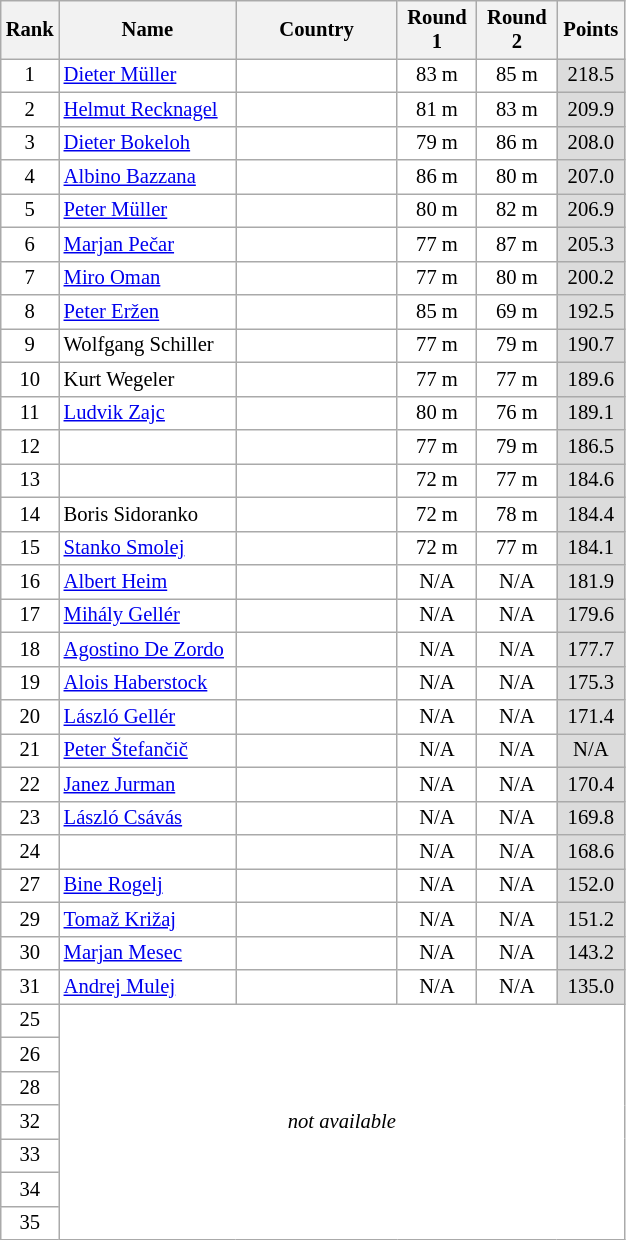<table class="wikitable sortable" style="background:#fff; font-size:86%; width:33%; line-height:16px; border:grey solid 1px; border-collapse:collapse;">
<tr>
<th width="30">Rank</th>
<th width="135">Name</th>
<th width="125">Country</th>
<th width="50">Round 1</th>
<th width="50">Round 2</th>
<th width="40">Points</th>
</tr>
<tr>
<td align=center>1</td>
<td><a href='#'>Dieter Müller</a></td>
<td></td>
<td align=center>83 m</td>
<td align=center>85 m</td>
<td align=center bgcolor=#DCDCDC>218.5</td>
</tr>
<tr>
<td align=center>2</td>
<td><a href='#'>Helmut Recknagel</a></td>
<td></td>
<td align=center>81 m</td>
<td align=center>83 m</td>
<td align=center bgcolor=#DCDCDC>209.9</td>
</tr>
<tr>
<td align=center>3</td>
<td><a href='#'>Dieter Bokeloh</a></td>
<td></td>
<td align=center>79 m</td>
<td align=center>86 m</td>
<td align=center bgcolor=#DCDCDC>208.0</td>
</tr>
<tr>
<td align=center>4</td>
<td><a href='#'>Albino Bazzana</a></td>
<td></td>
<td align=center>86 m</td>
<td align=center>80 m</td>
<td align=center bgcolor=#DCDCDC>207.0</td>
</tr>
<tr>
<td align=center>5</td>
<td><a href='#'>Peter Müller</a></td>
<td></td>
<td align=center>80 m</td>
<td align=center>82 m</td>
<td align=center bgcolor=#DCDCDC>206.9</td>
</tr>
<tr>
<td align=center>6</td>
<td><a href='#'>Marjan Pečar</a></td>
<td></td>
<td align=center>77 m</td>
<td align=center>87 m</td>
<td align=center bgcolor=#DCDCDC>205.3</td>
</tr>
<tr>
<td align=center>7</td>
<td><a href='#'>Miro Oman</a></td>
<td></td>
<td align=center>77 m</td>
<td align=center>80 m</td>
<td align=center bgcolor=#DCDCDC>200.2</td>
</tr>
<tr>
<td align=center>8</td>
<td><a href='#'>Peter Eržen</a></td>
<td></td>
<td align=center>85 m</td>
<td align=center>69 m</td>
<td align=center bgcolor=#DCDCDC>192.5</td>
</tr>
<tr>
<td align=center>9</td>
<td>Wolfgang Schiller</td>
<td></td>
<td align=center>77 m</td>
<td align=center>79 m</td>
<td align=center bgcolor=#DCDCDC>190.7</td>
</tr>
<tr>
<td align=center>10</td>
<td>Kurt Wegeler</td>
<td></td>
<td align=center>77 m</td>
<td align=center>77 m</td>
<td align=center bgcolor=#DCDCDC>189.6</td>
</tr>
<tr>
<td align=center>11</td>
<td><a href='#'>Ludvik Zajc</a></td>
<td></td>
<td align=center>80 m</td>
<td align=center>76 m</td>
<td align=center bgcolor=#DCDCDC>189.1</td>
</tr>
<tr>
<td align=center>12</td>
<td></td>
<td></td>
<td align=center>77 m</td>
<td align=center>79 m</td>
<td align=center bgcolor=#DCDCDC>186.5</td>
</tr>
<tr>
<td align=center>13</td>
<td></td>
<td></td>
<td align=center>72 m</td>
<td align=center>77 m</td>
<td align=center bgcolor=#DCDCDC>184.6</td>
</tr>
<tr>
<td align=center>14</td>
<td>Boris Sidoranko</td>
<td></td>
<td align=center>72 m</td>
<td align=center>78 m</td>
<td align=center bgcolor=#DCDCDC>184.4</td>
</tr>
<tr>
<td align=center>15</td>
<td><a href='#'>Stanko Smolej</a></td>
<td></td>
<td align=center>72 m</td>
<td align=center>77 m</td>
<td align=center bgcolor=#DCDCDC>184.1</td>
</tr>
<tr>
<td align=center>16</td>
<td><a href='#'>Albert Heim</a></td>
<td></td>
<td align=center>N/A</td>
<td align=center>N/A</td>
<td align=center bgcolor=#DCDCDC>181.9</td>
</tr>
<tr>
<td align=center>17</td>
<td><a href='#'>Mihály Gellér</a></td>
<td></td>
<td align=center>N/A</td>
<td align=center>N/A</td>
<td align=center bgcolor=#DCDCDC>179.6</td>
</tr>
<tr>
<td align=center>18</td>
<td><a href='#'>Agostino De Zordo</a></td>
<td></td>
<td align=center>N/A</td>
<td align=center>N/A</td>
<td align=center bgcolor=#DCDCDC>177.7</td>
</tr>
<tr>
<td align=center>19</td>
<td><a href='#'>Alois Haberstock</a></td>
<td></td>
<td align=center>N/A</td>
<td align=center>N/A</td>
<td align=center bgcolor=#DCDCDC>175.3</td>
</tr>
<tr>
<td align=center>20</td>
<td><a href='#'>László Gellér</a></td>
<td></td>
<td align=center>N/A</td>
<td align=center>N/A</td>
<td align=center bgcolor=#DCDCDC>171.4</td>
</tr>
<tr>
<td align=center>21</td>
<td><a href='#'>Peter Štefančič</a></td>
<td></td>
<td align=center>N/A</td>
<td align=center>N/A</td>
<td align=center bgcolor=#DCDCDC>N/A</td>
</tr>
<tr>
<td align=center>22</td>
<td><a href='#'>Janez Jurman</a></td>
<td></td>
<td align=center>N/A</td>
<td align=center>N/A</td>
<td align=center bgcolor=#DCDCDC>170.4</td>
</tr>
<tr>
<td align=center>23</td>
<td><a href='#'>László Csávás</a></td>
<td></td>
<td align=center>N/A</td>
<td align=center>N/A</td>
<td align=center bgcolor=#DCDCDC>169.8</td>
</tr>
<tr>
<td align=center>24</td>
<td></td>
<td></td>
<td align=center>N/A</td>
<td align=center>N/A</td>
<td align=center bgcolor=#DCDCDC>168.6</td>
</tr>
<tr>
<td align=center>27</td>
<td><a href='#'>Bine Rogelj</a></td>
<td></td>
<td align=center>N/A</td>
<td align=center>N/A</td>
<td align=center bgcolor=#DCDCDC>152.0</td>
</tr>
<tr>
<td align=center>29</td>
<td><a href='#'>Tomaž Križaj</a></td>
<td></td>
<td align=center>N/A</td>
<td align=center>N/A</td>
<td align=center bgcolor=#DCDCDC>151.2</td>
</tr>
<tr>
<td align=center>30</td>
<td><a href='#'>Marjan Mesec</a></td>
<td></td>
<td align=center>N/A</td>
<td align=center>N/A</td>
<td align=center bgcolor=#DCDCDC>143.2</td>
</tr>
<tr>
<td align=center>31</td>
<td><a href='#'>Andrej Mulej</a></td>
<td></td>
<td align=center>N/A</td>
<td align=center>N/A</td>
<td align=center bgcolor=#DCDCDC>135.0</td>
</tr>
<tr>
<td align=center>25</td>
<td colspan=5 rowspan=7 align=center><em>not available</em></td>
</tr>
<tr>
<td align=center>26</td>
</tr>
<tr>
<td align=center>28</td>
</tr>
<tr>
<td align=center>32</td>
</tr>
<tr>
<td align=center>33</td>
</tr>
<tr>
<td align=center>34</td>
</tr>
<tr>
<td align=center>35</td>
</tr>
</table>
